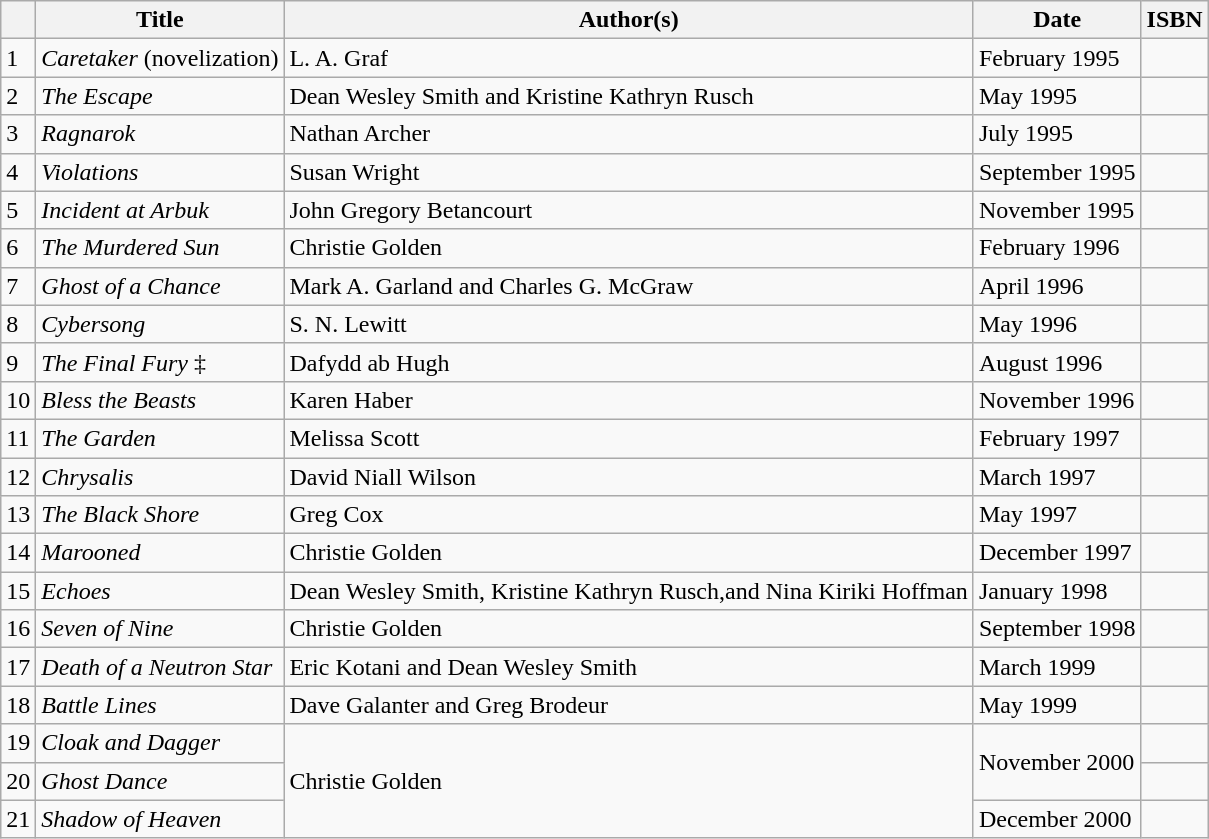<table class="wikitable">
<tr>
<th></th>
<th>Title</th>
<th>Author(s)</th>
<th>Date</th>
<th>ISBN</th>
</tr>
<tr>
<td>1</td>
<td><em>Caretaker</em> (novelization)</td>
<td>L. A. Graf</td>
<td>February 1995</td>
<td></td>
</tr>
<tr>
<td>2</td>
<td><em>The Escape</em></td>
<td>Dean Wesley Smith and Kristine Kathryn Rusch</td>
<td>May 1995</td>
<td></td>
</tr>
<tr>
<td>3</td>
<td><em>Ragnarok</em></td>
<td>Nathan Archer</td>
<td>July 1995</td>
<td></td>
</tr>
<tr>
<td>4</td>
<td><em>Violations</em></td>
<td>Susan Wright</td>
<td>September 1995</td>
<td></td>
</tr>
<tr>
<td>5</td>
<td><em>Incident at Arbuk</em></td>
<td>John Gregory Betancourt</td>
<td>November 1995</td>
<td></td>
</tr>
<tr>
<td>6</td>
<td><em>The Murdered Sun</em></td>
<td>Christie Golden</td>
<td>February 1996</td>
<td></td>
</tr>
<tr>
<td>7</td>
<td><em>Ghost of a Chance</em></td>
<td>Mark A. Garland and Charles G. McGraw</td>
<td>April 1996</td>
<td></td>
</tr>
<tr>
<td>8</td>
<td><em>Cybersong</em></td>
<td>S. N. Lewitt</td>
<td>May 1996</td>
<td></td>
</tr>
<tr>
<td>9</td>
<td><em>The Final Fury</em> ‡</td>
<td>Dafydd ab Hugh</td>
<td>August 1996</td>
<td></td>
</tr>
<tr>
<td>10</td>
<td><em>Bless the Beasts</em></td>
<td>Karen Haber</td>
<td>November 1996</td>
<td></td>
</tr>
<tr>
<td>11</td>
<td><em>The Garden</em></td>
<td>Melissa Scott</td>
<td>February 1997</td>
<td></td>
</tr>
<tr>
<td>12</td>
<td><em>Chrysalis</em></td>
<td>David Niall Wilson</td>
<td>March 1997</td>
<td></td>
</tr>
<tr>
<td>13</td>
<td><em>The Black Shore</em></td>
<td>Greg Cox</td>
<td>May 1997</td>
<td></td>
</tr>
<tr>
<td>14</td>
<td><em>Marooned</em></td>
<td>Christie Golden</td>
<td>December 1997</td>
<td></td>
</tr>
<tr>
<td>15</td>
<td><em>Echoes</em></td>
<td>Dean Wesley Smith, Kristine Kathryn Rusch,and Nina Kiriki Hoffman</td>
<td>January 1998</td>
<td></td>
</tr>
<tr>
<td>16</td>
<td><em>Seven of Nine</em></td>
<td>Christie Golden</td>
<td>September 1998</td>
<td></td>
</tr>
<tr>
<td>17</td>
<td><em>Death of a Neutron Star</em></td>
<td>Eric Kotani and Dean Wesley Smith</td>
<td>March 1999</td>
<td></td>
</tr>
<tr>
<td>18</td>
<td><em>Battle Lines</em></td>
<td>Dave Galanter and Greg Brodeur</td>
<td>May 1999</td>
<td></td>
</tr>
<tr>
<td>19</td>
<td><em>Cloak and Dagger</em></td>
<td rowspan="3">Christie Golden</td>
<td rowspan="2">November 2000</td>
<td></td>
</tr>
<tr>
<td>20</td>
<td><em>Ghost Dance</em></td>
<td></td>
</tr>
<tr>
<td>21</td>
<td><em>Shadow of Heaven</em></td>
<td>December 2000</td>
<td></td>
</tr>
</table>
